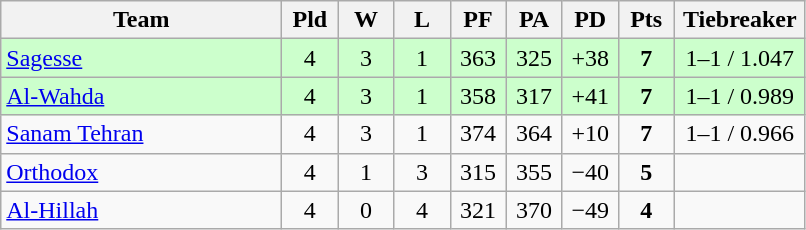<table class="wikitable" style="text-align:center;">
<tr>
<th width=180>Team</th>
<th width=30>Pld</th>
<th width=30>W</th>
<th width=30>L</th>
<th width=30>PF</th>
<th width=30>PA</th>
<th width=30>PD</th>
<th width=30>Pts</th>
<th width=80>Tiebreaker</th>
</tr>
<tr bgcolor="#ccffcc">
<td align="left"> <a href='#'>Sagesse</a></td>
<td>4</td>
<td>3</td>
<td>1</td>
<td>363</td>
<td>325</td>
<td>+38</td>
<td><strong>7</strong></td>
<td>1–1 / 1.047</td>
</tr>
<tr bgcolor="#ccffcc">
<td align="left"> <a href='#'>Al-Wahda</a></td>
<td>4</td>
<td>3</td>
<td>1</td>
<td>358</td>
<td>317</td>
<td>+41</td>
<td><strong>7</strong></td>
<td>1–1 / 0.989</td>
</tr>
<tr>
<td align="left"> <a href='#'>Sanam Tehran</a></td>
<td>4</td>
<td>3</td>
<td>1</td>
<td>374</td>
<td>364</td>
<td>+10</td>
<td><strong>7</strong></td>
<td>1–1 / 0.966</td>
</tr>
<tr>
<td align="left"> <a href='#'>Orthodox</a></td>
<td>4</td>
<td>1</td>
<td>3</td>
<td>315</td>
<td>355</td>
<td>−40</td>
<td><strong>5</strong></td>
<td></td>
</tr>
<tr>
<td align="left"> <a href='#'>Al-Hillah</a></td>
<td>4</td>
<td>0</td>
<td>4</td>
<td>321</td>
<td>370</td>
<td>−49</td>
<td><strong>4</strong></td>
<td></td>
</tr>
</table>
